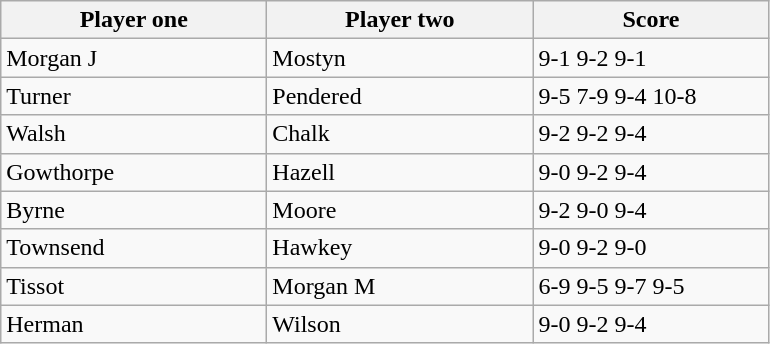<table class="wikitable">
<tr>
<th width=170>Player one</th>
<th width=170>Player two</th>
<th width=150>Score</th>
</tr>
<tr>
<td> Morgan J</td>
<td> Mostyn</td>
<td>9-1 9-2 9-1</td>
</tr>
<tr>
<td> Turner</td>
<td> Pendered</td>
<td>9-5 7-9 9-4 10-8</td>
</tr>
<tr>
<td> Walsh</td>
<td> Chalk</td>
<td>9-2 9-2 9-4</td>
</tr>
<tr>
<td> Gowthorpe</td>
<td> Hazell</td>
<td>9-0 9-2 9-4</td>
</tr>
<tr>
<td> Byrne</td>
<td> Moore</td>
<td>9-2 9-0 9-4</td>
</tr>
<tr>
<td> Townsend</td>
<td> Hawkey</td>
<td>9-0 9-2 9-0</td>
</tr>
<tr>
<td> Tissot</td>
<td> Morgan M</td>
<td>6-9 9-5 9-7 9-5</td>
</tr>
<tr>
<td> Herman</td>
<td> Wilson</td>
<td>9-0 9-2 9-4</td>
</tr>
</table>
